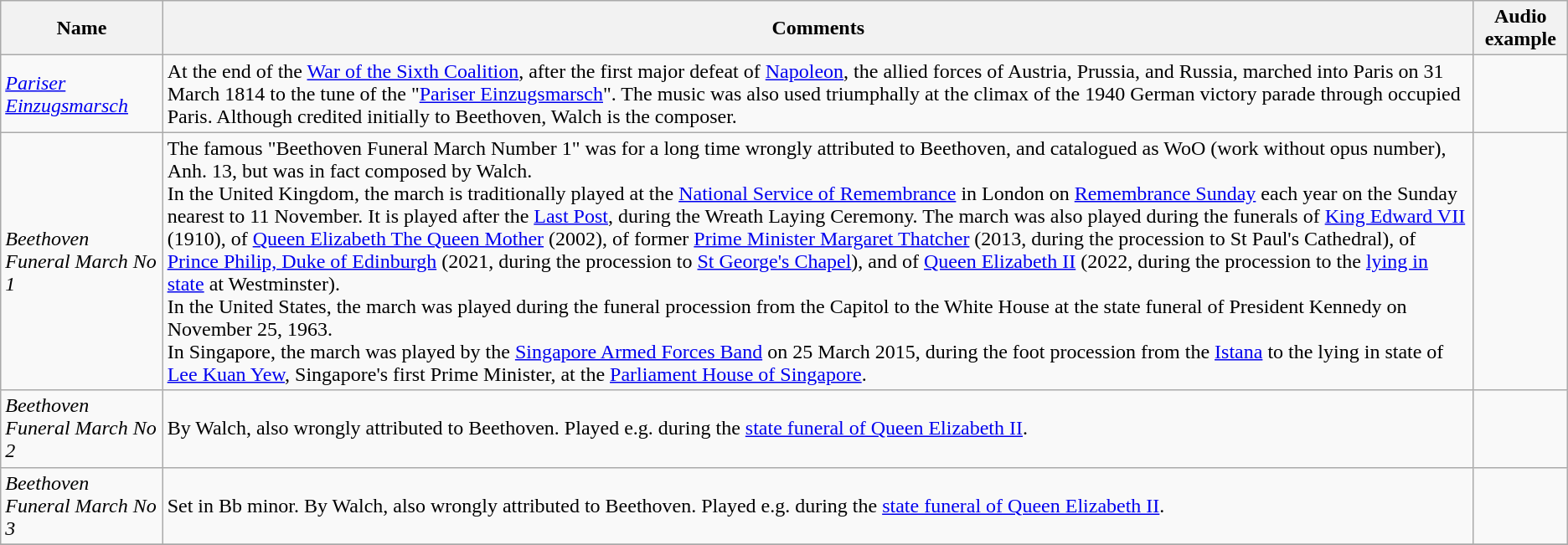<table class="wikitable sortable toptextcells">
<tr>
<th>Name</th>
<th>Comments</th>
<th>Audio example</th>
</tr>
<tr>
<td><em><a href='#'>Pariser Einzugsmarsch</a></em></td>
<td>At the end of the <a href='#'>War of the Sixth Coalition</a>, after the first major defeat of <a href='#'>Napoleon</a>, the allied forces of Austria, Prussia, and Russia, marched into Paris on 31 March 1814 to the tune of the "<a href='#'>Pariser Einzugsmarsch</a>". The music was also used triumphally at the climax of the 1940 German victory parade through occupied Paris. Although credited initially to Beethoven, Walch is the composer.</td>
<td></td>
</tr>
<tr>
<td><em>Beethoven Funeral March No 1</em></td>
<td>The famous "Beethoven Funeral March Number 1" was for a long time wrongly attributed to Beethoven, and catalogued as WoO (work without opus number), Anh. 13, but was in fact composed by Walch.<br>In the United Kingdom, the march is traditionally played at the <a href='#'>National Service of Remembrance</a> in London on <a href='#'>Remembrance Sunday</a> each year on the Sunday nearest to 11 November. It is played after the  <a href='#'>Last Post</a>, during the Wreath Laying Ceremony. The march was also played during the funerals of <a href='#'>King Edward VII</a> (1910), of <a href='#'>Queen Elizabeth The Queen Mother</a> (2002), of former <a href='#'>Prime Minister Margaret Thatcher</a> (2013, during the procession to St Paul's Cathedral), of <a href='#'>Prince Philip, Duke of Edinburgh</a> (2021, during the procession to <a href='#'>St George's Chapel</a>), and of <a href='#'>Queen Elizabeth II</a> (2022, during the procession to the <a href='#'>lying in state</a> at Westminster).<br>In the United States, the march was played during the funeral procession from the Capitol to the White House at the state funeral of President Kennedy on November 25, 1963.<br>In Singapore, the march was played by the <a href='#'>Singapore Armed Forces Band</a> on 25 March 2015, during the foot procession from the <a href='#'>Istana</a> to the lying in state of <a href='#'>Lee Kuan Yew</a>, Singapore's first Prime Minister, at the <a href='#'>Parliament House of Singapore</a>.</td>
<td></td>
</tr>
<tr>
<td><em>Beethoven Funeral March No 2</em></td>
<td>By Walch, also wrongly attributed to Beethoven. Played e.g. during the <a href='#'>state funeral of Queen Elizabeth II</a>.</td>
<td></td>
</tr>
<tr>
<td><em>Beethoven Funeral March No 3</em></td>
<td>Set in Bb minor. By Walch, also wrongly attributed to Beethoven. Played e.g. during the <a href='#'>state funeral of Queen Elizabeth II</a>.</td>
<td></td>
</tr>
<tr>
</tr>
</table>
